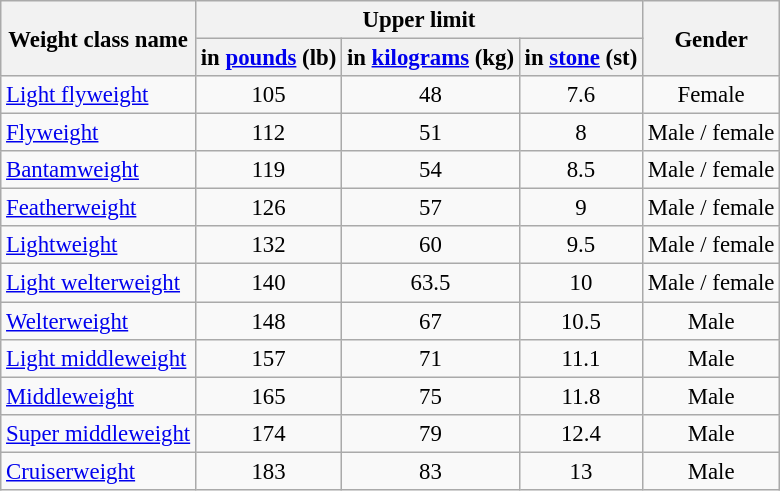<table class="wikitable" style="font-size:95%;">
<tr>
<th rowspan="2">Weight class name</th>
<th colspan="3">Upper limit</th>
<th rowspan="2">Gender</th>
</tr>
<tr>
<th>in <a href='#'>pounds</a> (lb)</th>
<th>in <a href='#'>kilograms</a> (kg)</th>
<th>in <a href='#'>stone</a> (st)</th>
</tr>
<tr style="text-align:center;">
<td align="left"><a href='#'>Light flyweight</a></td>
<td>105</td>
<td>48</td>
<td>7.6</td>
<td>Female</td>
</tr>
<tr style="text-align:center;">
<td align="left"><a href='#'>Flyweight</a></td>
<td>112</td>
<td>51</td>
<td>8</td>
<td>Male / female</td>
</tr>
<tr style="text-align:center;">
<td align="left"><a href='#'>Bantamweight</a></td>
<td>119</td>
<td>54</td>
<td>8.5</td>
<td>Male / female</td>
</tr>
<tr style="text-align:center;">
<td align="left"><a href='#'>Featherweight</a></td>
<td>126</td>
<td>57</td>
<td>9</td>
<td>Male / female</td>
</tr>
<tr style="text-align:center;">
<td align="left"><a href='#'>Lightweight</a></td>
<td>132</td>
<td>60</td>
<td>9.5</td>
<td>Male / female</td>
</tr>
<tr style="text-align:center;">
<td align="left"><a href='#'>Light welterweight</a></td>
<td>140</td>
<td>63.5</td>
<td>10</td>
<td>Male / female</td>
</tr>
<tr style="text-align:center;">
<td align="left"><a href='#'>Welterweight</a></td>
<td>148</td>
<td>67</td>
<td>10.5</td>
<td>Male</td>
</tr>
<tr style="text-align:center;">
<td align="left"><a href='#'>Light middleweight</a></td>
<td>157</td>
<td>71</td>
<td>11.1</td>
<td>Male</td>
</tr>
<tr style="text-align:center;">
<td align="left"><a href='#'>Middleweight</a></td>
<td>165</td>
<td>75</td>
<td>11.8</td>
<td>Male</td>
</tr>
<tr style="text-align:center;">
<td align="left"><a href='#'>Super middleweight</a></td>
<td>174</td>
<td>79</td>
<td>12.4</td>
<td>Male</td>
</tr>
<tr style="text-align:center;">
<td align="left"><a href='#'>Cruiserweight</a></td>
<td>183</td>
<td>83</td>
<td>13</td>
<td>Male</td>
</tr>
</table>
